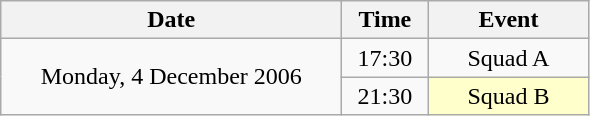<table class = "wikitable" style="text-align:center;">
<tr>
<th width=220>Date</th>
<th width=50>Time</th>
<th width=100>Event</th>
</tr>
<tr>
<td rowspan=2>Monday, 4 December 2006</td>
<td>17:30</td>
<td>Squad A</td>
</tr>
<tr>
<td>21:30</td>
<td bgcolor=ffffcc>Squad B</td>
</tr>
</table>
